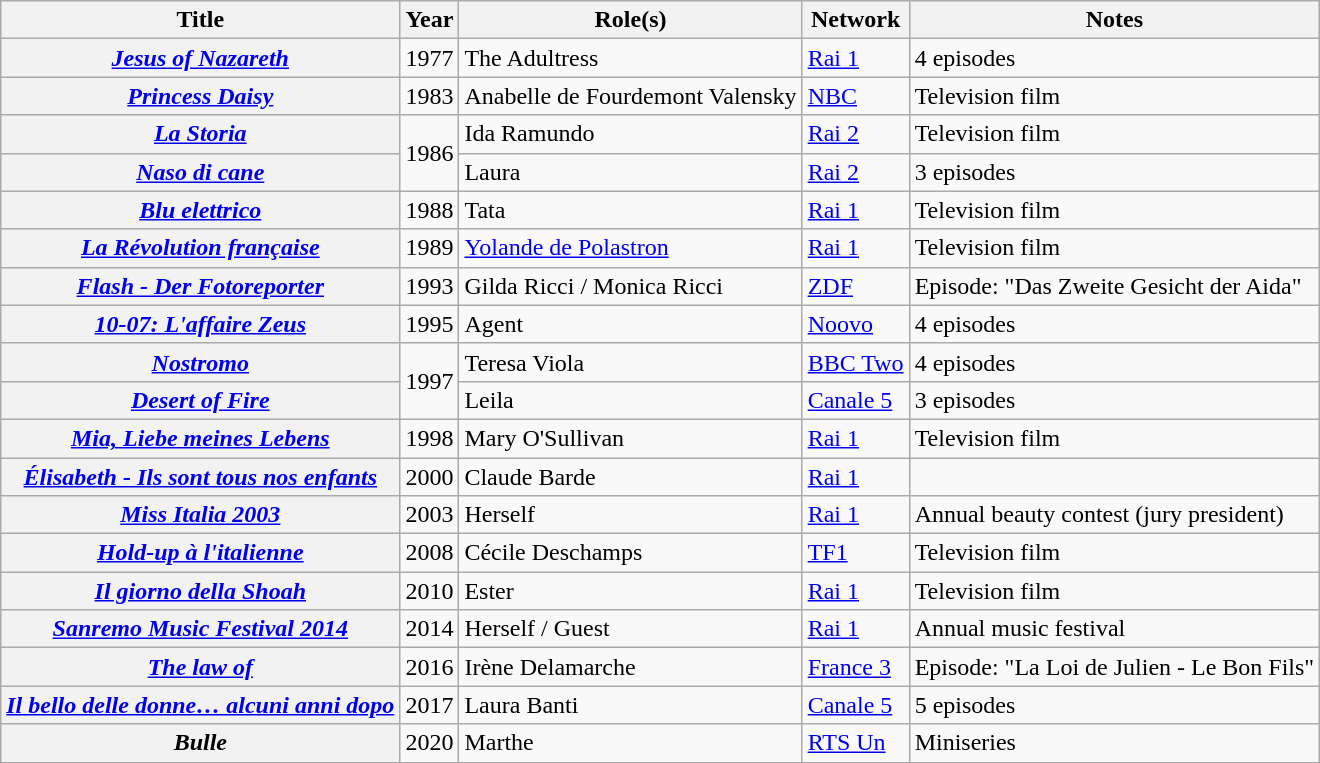<table class="wikitable plainrowheaders sortable">
<tr>
<th scope="col">Title</th>
<th scope="col">Year</th>
<th scope="col">Role(s)</th>
<th scope="col">Network</th>
<th scope="col" class="unsortable">Notes</th>
</tr>
<tr>
<th scope="row"><em><a href='#'>Jesus of Nazareth</a></em></th>
<td>1977</td>
<td>The Adultress</td>
<td><a href='#'>Rai 1</a></td>
<td>4 episodes</td>
</tr>
<tr>
<th scope="row"><em><a href='#'>Princess Daisy</a></em></th>
<td>1983</td>
<td>Anabelle de Fourdemont Valensky</td>
<td><a href='#'>NBC</a></td>
<td>Television film</td>
</tr>
<tr>
<th scope="row"><em><a href='#'>La Storia</a></em></th>
<td rowspan="2">1986</td>
<td>Ida Ramundo</td>
<td><a href='#'>Rai 2</a></td>
<td>Television film</td>
</tr>
<tr>
<th scope="row"><em><a href='#'>Naso di cane</a></em></th>
<td>Laura</td>
<td><a href='#'>Rai 2</a></td>
<td>3 episodes</td>
</tr>
<tr>
<th scope="row"><em><a href='#'>Blu elettrico</a></em></th>
<td>1988</td>
<td>Tata</td>
<td><a href='#'>Rai 1</a></td>
<td>Television film</td>
</tr>
<tr>
<th scope="row"><em><a href='#'>La Révolution française</a></em></th>
<td>1989</td>
<td><a href='#'>Yolande de Polastron</a></td>
<td><a href='#'>Rai 1</a></td>
<td>Television film</td>
</tr>
<tr>
<th scope="row"><em><a href='#'>Flash - Der Fotoreporter</a></em></th>
<td>1993</td>
<td>Gilda Ricci / Monica Ricci</td>
<td><a href='#'>ZDF</a></td>
<td>Episode: "Das Zweite Gesicht der Aida"</td>
</tr>
<tr>
<th scope="row"><em><a href='#'>10-07: L'affaire Zeus</a></em></th>
<td>1995</td>
<td>Agent</td>
<td><a href='#'>Noovo</a></td>
<td>4 episodes</td>
</tr>
<tr>
<th scope="row"><em><a href='#'>Nostromo</a></em></th>
<td rowspan="2">1997</td>
<td>Teresa Viola</td>
<td><a href='#'>BBC Two</a></td>
<td>4 episodes</td>
</tr>
<tr>
<th scope="row"><em><a href='#'>Desert of Fire</a></em></th>
<td>Leila</td>
<td><a href='#'>Canale 5</a></td>
<td>3 episodes</td>
</tr>
<tr>
<th scope="row"><em><a href='#'>Mia, Liebe meines Lebens</a></em></th>
<td>1998</td>
<td>Mary O'Sullivan</td>
<td><a href='#'>Rai 1</a></td>
<td>Television film</td>
</tr>
<tr>
<th scope="row"><em><a href='#'>Élisabeth - Ils sont tous nos enfants</a></em></th>
<td>2000</td>
<td>Claude Barde</td>
<td><a href='#'>Rai 1</a></td>
<td></td>
</tr>
<tr>
<th scope="row"><em><a href='#'>Miss Italia 2003</a></em></th>
<td>2003</td>
<td>Herself</td>
<td><a href='#'>Rai 1</a></td>
<td>Annual beauty contest (jury president)</td>
</tr>
<tr>
<th scope="row"><em><a href='#'>Hold-up à l'italienne</a></em></th>
<td>2008</td>
<td>Cécile Deschamps</td>
<td><a href='#'>TF1</a></td>
<td>Television film</td>
</tr>
<tr>
<th scope="row"><em><a href='#'>Il giorno della Shoah</a></em></th>
<td>2010</td>
<td>Ester</td>
<td><a href='#'>Rai 1</a></td>
<td>Television film</td>
</tr>
<tr>
<th scope="row"><em><a href='#'>Sanremo Music Festival 2014</a></em></th>
<td>2014</td>
<td>Herself / Guest</td>
<td><a href='#'>Rai 1</a></td>
<td>Annual music festival</td>
</tr>
<tr>
<th scope="row"><em><a href='#'>The law of</a></em></th>
<td>2016</td>
<td>Irène Delamarche</td>
<td><a href='#'>France 3</a></td>
<td>Episode: "La Loi de Julien - Le Bon Fils"</td>
</tr>
<tr>
<th scope="row"><em><a href='#'>Il bello delle donne… alcuni anni dopo</a></em></th>
<td>2017</td>
<td>Laura Banti</td>
<td><a href='#'>Canale 5</a></td>
<td>5 episodes</td>
</tr>
<tr>
<th scope="row"><em>Bulle</em></th>
<td>2020</td>
<td>Marthe</td>
<td><a href='#'>RTS Un</a></td>
<td>Miniseries</td>
</tr>
</table>
